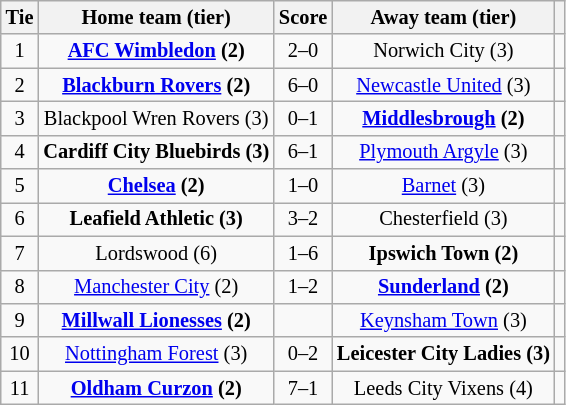<table class="wikitable" style="text-align:center; font-size:85%">
<tr>
<th>Tie</th>
<th>Home team (tier)</th>
<th>Score</th>
<th>Away team (tier)</th>
<th></th>
</tr>
<tr>
<td>1</td>
<td><strong><a href='#'>AFC Wimbledon</a> (2)</strong></td>
<td>2–0</td>
<td>Norwich City (3)</td>
<td></td>
</tr>
<tr>
<td>2</td>
<td><strong><a href='#'>Blackburn Rovers</a> (2)</strong></td>
<td>6–0</td>
<td><a href='#'> Newcastle United</a> (3)</td>
<td></td>
</tr>
<tr>
<td>3</td>
<td>Blackpool Wren Rovers (3)</td>
<td>0–1</td>
<td><strong><a href='#'>Middlesbrough</a> (2)</strong></td>
<td></td>
</tr>
<tr>
<td>4</td>
<td><strong>Cardiff City Bluebirds (3)</strong></td>
<td>6–1</td>
<td><a href='#'>Plymouth Argyle</a> (3)</td>
<td></td>
</tr>
<tr>
<td>5</td>
<td><strong><a href='#'>Chelsea</a> (2)</strong></td>
<td>1–0</td>
<td><a href='#'>Barnet</a> (3)</td>
<td></td>
</tr>
<tr>
<td>6</td>
<td><strong>Leafield Athletic (3)</strong></td>
<td>3–2</td>
<td>Chesterfield (3)</td>
<td></td>
</tr>
<tr>
<td>7</td>
<td>Lordswood (6)</td>
<td>1–6</td>
<td><strong>Ipswich Town (2)</strong></td>
<td></td>
</tr>
<tr>
<td>8</td>
<td><a href='#'>Manchester City</a> (2)</td>
<td>1–2 </td>
<td><strong><a href='#'>Sunderland</a> (2)</strong></td>
<td></td>
</tr>
<tr>
<td>9</td>
<td><strong><a href='#'>Millwall Lionesses</a> (2)</strong></td>
<td></td>
<td><a href='#'>Keynsham Town</a> (3)</td>
<td></td>
</tr>
<tr>
<td>10</td>
<td><a href='#'>Nottingham Forest</a> (3)</td>
<td>0–2</td>
<td><strong>Leicester City Ladies (3)</strong></td>
<td></td>
</tr>
<tr>
<td>11</td>
<td><strong><a href='#'>Oldham Curzon</a> (2)</strong></td>
<td>7–1</td>
<td>Leeds City Vixens (4)</td>
<td></td>
</tr>
</table>
